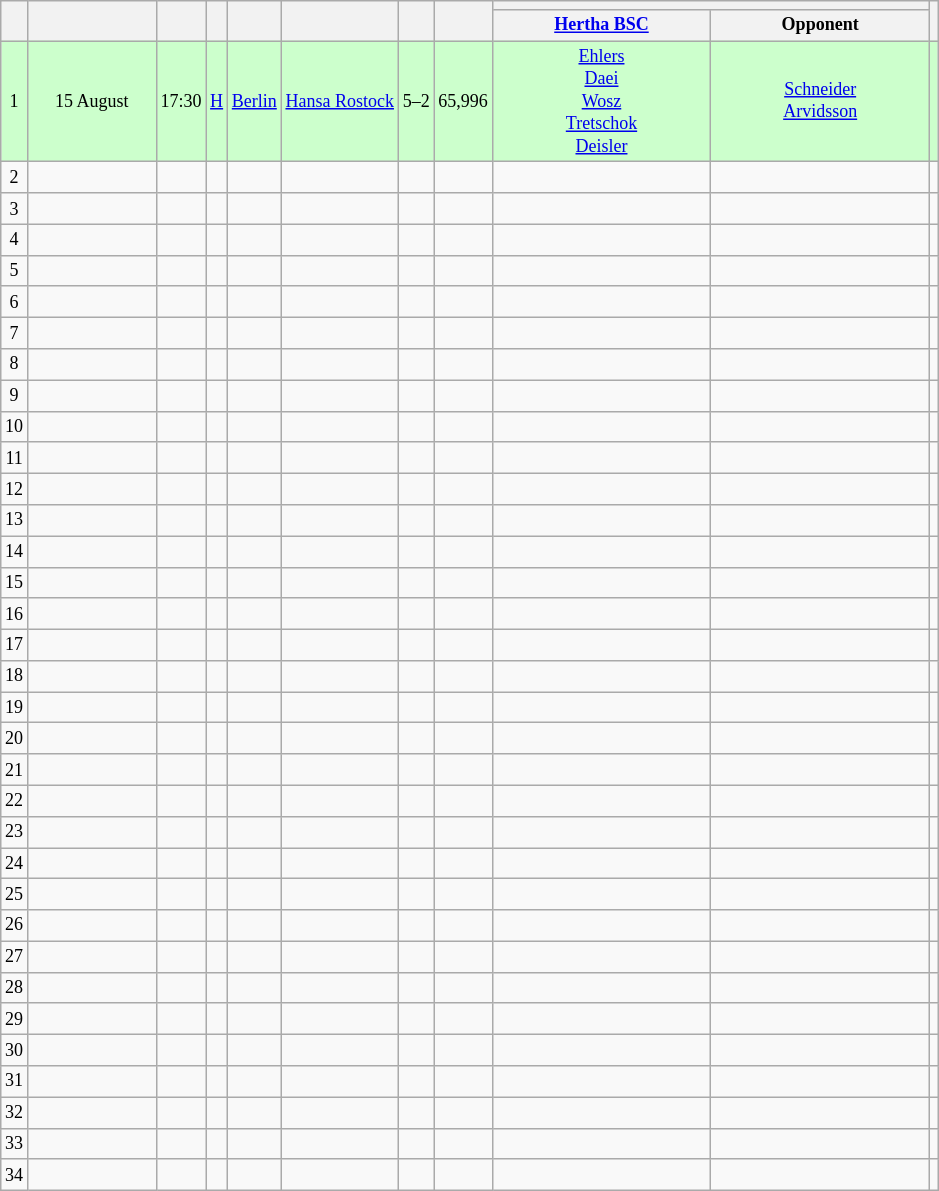<table class="wikitable" Style="text-align: center;font-size:75%">
<tr>
<th rowspan="2"></th>
<th rowspan="2" style="width:80px"></th>
<th rowspan="2"></th>
<th rowspan="2"></th>
<th rowspan="2"></th>
<th rowspan="2"></th>
<th rowspan="2"></th>
<th rowspan="2"></th>
<th colspan="2"></th>
<th rowspan="2"></th>
</tr>
<tr>
<th style="width:140px"><a href='#'>Hertha BSC</a></th>
<th style="width:140px">Opponent</th>
</tr>
<tr style="background:#cfc">
<td>1</td>
<td>15 August</td>
<td>17:30</td>
<td><a href='#'>H</a></td>
<td><a href='#'>Berlin</a></td>
<td><a href='#'>Hansa Rostock</a></td>
<td>5–2</td>
<td>65,996</td>
<td><a href='#'>Ehlers</a> <br><a href='#'>Daei</a> <br><a href='#'>Wosz</a> <br><a href='#'>Tretschok</a> <br><a href='#'>Deisler</a> </td>
<td><a href='#'>Schneider</a> <br><a href='#'>Arvidsson</a> </td>
<td></td>
</tr>
<tr>
<td>2</td>
<td></td>
<td></td>
<td></td>
<td></td>
<td></td>
<td></td>
<td></td>
<td></td>
<td></td>
<td></td>
</tr>
<tr>
<td>3</td>
<td></td>
<td></td>
<td></td>
<td></td>
<td></td>
<td></td>
<td></td>
<td></td>
<td></td>
<td></td>
</tr>
<tr>
<td>4</td>
<td></td>
<td></td>
<td></td>
<td></td>
<td></td>
<td></td>
<td></td>
<td></td>
<td></td>
<td></td>
</tr>
<tr>
<td>5</td>
<td></td>
<td></td>
<td></td>
<td></td>
<td></td>
<td></td>
<td></td>
<td></td>
<td></td>
<td></td>
</tr>
<tr>
<td>6</td>
<td></td>
<td></td>
<td></td>
<td></td>
<td></td>
<td></td>
<td></td>
<td></td>
<td></td>
<td></td>
</tr>
<tr>
<td>7</td>
<td></td>
<td></td>
<td></td>
<td></td>
<td></td>
<td></td>
<td></td>
<td></td>
<td></td>
<td></td>
</tr>
<tr>
<td>8</td>
<td></td>
<td></td>
<td></td>
<td></td>
<td></td>
<td></td>
<td></td>
<td></td>
<td></td>
<td></td>
</tr>
<tr>
<td>9</td>
<td></td>
<td></td>
<td></td>
<td></td>
<td></td>
<td></td>
<td></td>
<td></td>
<td></td>
<td></td>
</tr>
<tr>
<td>10</td>
<td></td>
<td></td>
<td></td>
<td></td>
<td></td>
<td></td>
<td></td>
<td></td>
<td></td>
<td></td>
</tr>
<tr>
<td>11</td>
<td></td>
<td></td>
<td></td>
<td></td>
<td></td>
<td></td>
<td></td>
<td></td>
<td></td>
<td></td>
</tr>
<tr>
<td>12</td>
<td></td>
<td></td>
<td></td>
<td></td>
<td></td>
<td></td>
<td></td>
<td></td>
<td></td>
<td></td>
</tr>
<tr>
<td>13</td>
<td></td>
<td></td>
<td></td>
<td></td>
<td></td>
<td></td>
<td></td>
<td></td>
<td></td>
<td></td>
</tr>
<tr>
<td>14</td>
<td></td>
<td></td>
<td></td>
<td></td>
<td></td>
<td></td>
<td></td>
<td></td>
<td></td>
<td></td>
</tr>
<tr>
<td>15</td>
<td></td>
<td></td>
<td></td>
<td></td>
<td></td>
<td></td>
<td></td>
<td></td>
<td></td>
<td></td>
</tr>
<tr>
<td>16</td>
<td></td>
<td></td>
<td></td>
<td></td>
<td></td>
<td></td>
<td></td>
<td></td>
<td></td>
<td></td>
</tr>
<tr>
<td>17</td>
<td></td>
<td></td>
<td></td>
<td></td>
<td></td>
<td></td>
<td></td>
<td></td>
<td></td>
<td></td>
</tr>
<tr>
<td>18</td>
<td></td>
<td></td>
<td></td>
<td></td>
<td></td>
<td></td>
<td></td>
<td></td>
<td></td>
<td></td>
</tr>
<tr>
<td>19</td>
<td></td>
<td></td>
<td></td>
<td></td>
<td></td>
<td></td>
<td></td>
<td></td>
<td></td>
<td></td>
</tr>
<tr>
<td>20</td>
<td></td>
<td></td>
<td></td>
<td></td>
<td></td>
<td></td>
<td></td>
<td></td>
<td></td>
<td></td>
</tr>
<tr>
<td>21</td>
<td></td>
<td></td>
<td></td>
<td></td>
<td></td>
<td></td>
<td></td>
<td></td>
<td></td>
<td></td>
</tr>
<tr>
<td>22</td>
<td></td>
<td></td>
<td></td>
<td></td>
<td></td>
<td></td>
<td></td>
<td></td>
<td></td>
<td></td>
</tr>
<tr>
<td>23</td>
<td></td>
<td></td>
<td></td>
<td></td>
<td></td>
<td></td>
<td></td>
<td></td>
<td></td>
<td></td>
</tr>
<tr>
<td>24</td>
<td></td>
<td></td>
<td></td>
<td></td>
<td></td>
<td></td>
<td></td>
<td></td>
<td></td>
<td></td>
</tr>
<tr>
<td>25</td>
<td></td>
<td></td>
<td></td>
<td></td>
<td></td>
<td></td>
<td></td>
<td></td>
<td></td>
<td></td>
</tr>
<tr>
<td>26</td>
<td></td>
<td></td>
<td></td>
<td></td>
<td></td>
<td></td>
<td></td>
<td></td>
<td></td>
<td></td>
</tr>
<tr>
<td>27</td>
<td></td>
<td></td>
<td></td>
<td></td>
<td></td>
<td></td>
<td></td>
<td></td>
<td></td>
<td></td>
</tr>
<tr>
<td>28</td>
<td></td>
<td></td>
<td></td>
<td></td>
<td></td>
<td></td>
<td></td>
<td></td>
<td></td>
<td></td>
</tr>
<tr>
<td>29</td>
<td></td>
<td></td>
<td></td>
<td></td>
<td></td>
<td></td>
<td></td>
<td></td>
<td></td>
<td></td>
</tr>
<tr>
<td>30</td>
<td></td>
<td></td>
<td></td>
<td></td>
<td></td>
<td></td>
<td></td>
<td></td>
<td></td>
<td></td>
</tr>
<tr>
<td>31</td>
<td></td>
<td></td>
<td></td>
<td></td>
<td></td>
<td></td>
<td></td>
<td></td>
<td></td>
<td></td>
</tr>
<tr>
<td>32</td>
<td></td>
<td></td>
<td></td>
<td></td>
<td></td>
<td></td>
<td></td>
<td></td>
<td></td>
<td></td>
</tr>
<tr>
<td>33</td>
<td></td>
<td></td>
<td></td>
<td></td>
<td></td>
<td></td>
<td></td>
<td></td>
<td></td>
<td></td>
</tr>
<tr>
<td>34</td>
<td></td>
<td></td>
<td></td>
<td></td>
<td></td>
<td></td>
<td></td>
<td></td>
<td></td>
<td></td>
</tr>
</table>
